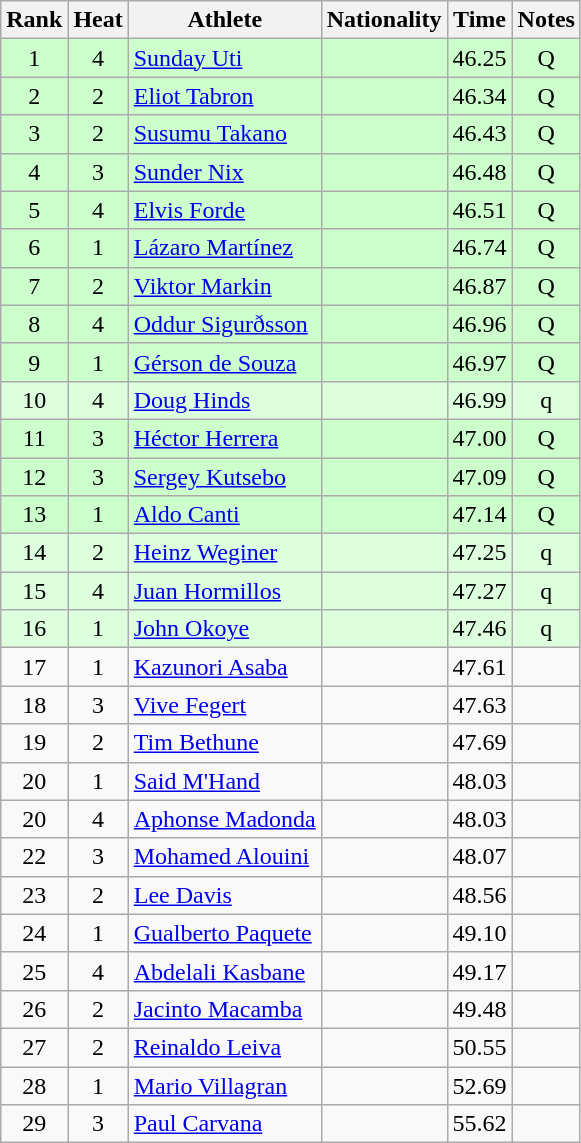<table class="wikitable sortable" style="text-align:center">
<tr>
<th>Rank</th>
<th>Heat</th>
<th>Athlete</th>
<th>Nationality</th>
<th>Time</th>
<th>Notes</th>
</tr>
<tr bgcolor=ccffcc>
<td>1</td>
<td>4</td>
<td align=left><a href='#'>Sunday Uti</a></td>
<td align=left></td>
<td>46.25</td>
<td>Q</td>
</tr>
<tr bgcolor=ccffcc>
<td>2</td>
<td>2</td>
<td align=left><a href='#'>Eliot Tabron</a></td>
<td align=left></td>
<td>46.34</td>
<td>Q</td>
</tr>
<tr bgcolor=ccffcc>
<td>3</td>
<td>2</td>
<td align=left><a href='#'>Susumu Takano</a></td>
<td align=left></td>
<td>46.43</td>
<td>Q</td>
</tr>
<tr bgcolor=ccffcc>
<td>4</td>
<td>3</td>
<td align=left><a href='#'>Sunder Nix</a></td>
<td align=left></td>
<td>46.48</td>
<td>Q</td>
</tr>
<tr bgcolor=ccffcc>
<td>5</td>
<td>4</td>
<td align=left><a href='#'>Elvis Forde</a></td>
<td align=left></td>
<td>46.51</td>
<td>Q</td>
</tr>
<tr bgcolor=ccffcc>
<td>6</td>
<td>1</td>
<td align=left><a href='#'>Lázaro Martínez</a></td>
<td align=left></td>
<td>46.74</td>
<td>Q</td>
</tr>
<tr bgcolor=ccffcc>
<td>7</td>
<td>2</td>
<td align=left><a href='#'>Viktor Markin</a></td>
<td align=left></td>
<td>46.87</td>
<td>Q</td>
</tr>
<tr bgcolor=ccffcc>
<td>8</td>
<td>4</td>
<td align=left><a href='#'>Oddur Sigurðsson</a></td>
<td align=left></td>
<td>46.96</td>
<td>Q</td>
</tr>
<tr bgcolor=ccffcc>
<td>9</td>
<td>1</td>
<td align=left><a href='#'>Gérson de Souza</a></td>
<td align=left></td>
<td>46.97</td>
<td>Q</td>
</tr>
<tr bgcolor=ddffdd>
<td>10</td>
<td>4</td>
<td align=left><a href='#'>Doug Hinds</a></td>
<td align=left></td>
<td>46.99</td>
<td>q</td>
</tr>
<tr bgcolor=ccffcc>
<td>11</td>
<td>3</td>
<td align=left><a href='#'>Héctor Herrera</a></td>
<td align=left></td>
<td>47.00</td>
<td>Q</td>
</tr>
<tr bgcolor=ccffcc>
<td>12</td>
<td>3</td>
<td align=left><a href='#'>Sergey Kutsebo</a></td>
<td align=left></td>
<td>47.09</td>
<td>Q</td>
</tr>
<tr bgcolor=ccffcc>
<td>13</td>
<td>1</td>
<td align=left><a href='#'>Aldo Canti</a></td>
<td align=left></td>
<td>47.14</td>
<td>Q</td>
</tr>
<tr bgcolor=ddffdd>
<td>14</td>
<td>2</td>
<td align=left><a href='#'>Heinz Weginer</a></td>
<td align=left></td>
<td>47.25</td>
<td>q</td>
</tr>
<tr bgcolor=ddffdd>
<td>15</td>
<td>4</td>
<td align=left><a href='#'>Juan Hormillos</a></td>
<td align=left></td>
<td>47.27</td>
<td>q</td>
</tr>
<tr bgcolor=ddffdd>
<td>16</td>
<td>1</td>
<td align=left><a href='#'>John Okoye</a></td>
<td align=left></td>
<td>47.46</td>
<td>q</td>
</tr>
<tr>
<td>17</td>
<td>1</td>
<td align=left><a href='#'>Kazunori Asaba</a></td>
<td align=left></td>
<td>47.61</td>
<td></td>
</tr>
<tr>
<td>18</td>
<td>3</td>
<td align=left><a href='#'>Vive Fegert</a></td>
<td align=left></td>
<td>47.63</td>
<td></td>
</tr>
<tr>
<td>19</td>
<td>2</td>
<td align=left><a href='#'>Tim Bethune</a></td>
<td align=left></td>
<td>47.69</td>
<td></td>
</tr>
<tr>
<td>20</td>
<td>1</td>
<td align=left><a href='#'>Said M'Hand</a></td>
<td align=left></td>
<td>48.03</td>
<td></td>
</tr>
<tr>
<td>20</td>
<td>4</td>
<td align=left><a href='#'>Aphonse Madonda</a></td>
<td align=left></td>
<td>48.03</td>
<td></td>
</tr>
<tr>
<td>22</td>
<td>3</td>
<td align=left><a href='#'>Mohamed Alouini</a></td>
<td align=left></td>
<td>48.07</td>
<td></td>
</tr>
<tr>
<td>23</td>
<td>2</td>
<td align=left><a href='#'>Lee Davis</a></td>
<td align=left></td>
<td>48.56</td>
<td></td>
</tr>
<tr>
<td>24</td>
<td>1</td>
<td align=left><a href='#'>Gualberto Paquete</a></td>
<td align=left></td>
<td>49.10</td>
<td></td>
</tr>
<tr>
<td>25</td>
<td>4</td>
<td align=left><a href='#'>Abdelali Kasbane</a></td>
<td align=left></td>
<td>49.17</td>
<td></td>
</tr>
<tr>
<td>26</td>
<td>2</td>
<td align=left><a href='#'>Jacinto Macamba</a></td>
<td align=left></td>
<td>49.48</td>
<td></td>
</tr>
<tr>
<td>27</td>
<td>2</td>
<td align=left><a href='#'>Reinaldo Leiva</a></td>
<td align=left></td>
<td>50.55</td>
<td></td>
</tr>
<tr>
<td>28</td>
<td>1</td>
<td align=left><a href='#'>Mario Villagran</a></td>
<td align=left></td>
<td>52.69</td>
<td></td>
</tr>
<tr>
<td>29</td>
<td>3</td>
<td align=left><a href='#'>Paul Carvana</a></td>
<td align=left></td>
<td>55.62</td>
<td></td>
</tr>
</table>
